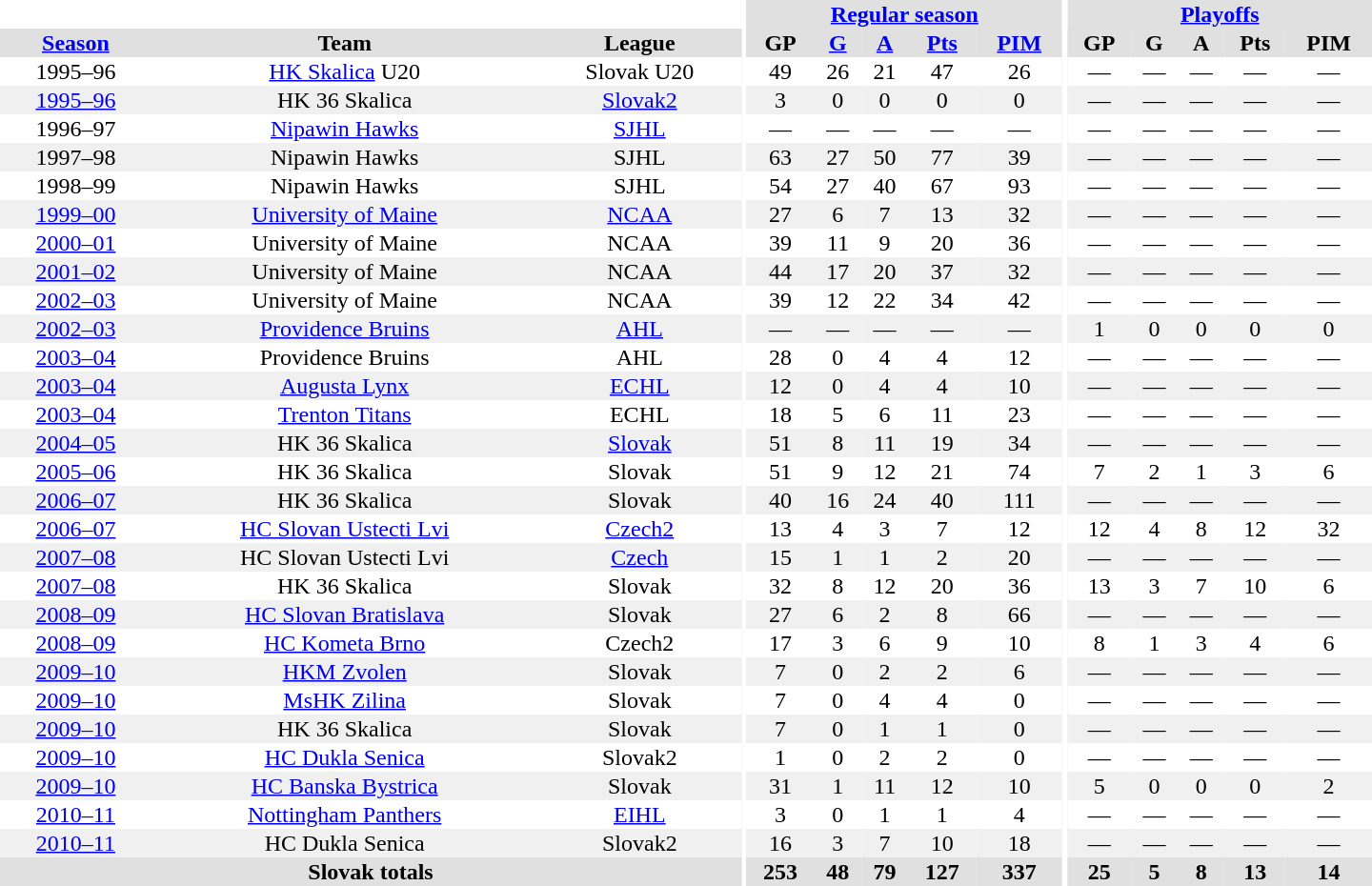<table border="0" cellpadding="1" cellspacing="0" style="text-align:center; width:60em">
<tr bgcolor="#e0e0e0">
<th colspan="3" bgcolor="#ffffff"></th>
<th rowspan="99" bgcolor="#ffffff"></th>
<th colspan="5"><a href='#'>Regular season</a></th>
<th rowspan="99" bgcolor="#ffffff"></th>
<th colspan="5"><a href='#'>Playoffs</a></th>
</tr>
<tr bgcolor="#e0e0e0">
<th><a href='#'>Season</a></th>
<th>Team</th>
<th>League</th>
<th>GP</th>
<th><a href='#'>G</a></th>
<th><a href='#'>A</a></th>
<th><a href='#'>Pts</a></th>
<th><a href='#'>PIM</a></th>
<th>GP</th>
<th>G</th>
<th>A</th>
<th>Pts</th>
<th>PIM</th>
</tr>
<tr>
<td>1995–96</td>
<td><a href='#'>HK Skalica</a> U20</td>
<td>Slovak U20</td>
<td>49</td>
<td>26</td>
<td>21</td>
<td>47</td>
<td>26</td>
<td>—</td>
<td>—</td>
<td>—</td>
<td>—</td>
<td>—</td>
</tr>
<tr bgcolor="#f0f0f0">
<td><a href='#'>1995–96</a></td>
<td>HK 36 Skalica</td>
<td><a href='#'>Slovak2</a></td>
<td>3</td>
<td>0</td>
<td>0</td>
<td>0</td>
<td>0</td>
<td>—</td>
<td>—</td>
<td>—</td>
<td>—</td>
<td>—</td>
</tr>
<tr>
<td>1996–97</td>
<td><a href='#'>Nipawin Hawks</a></td>
<td><a href='#'>SJHL</a></td>
<td>—</td>
<td>—</td>
<td>—</td>
<td>—</td>
<td>—</td>
<td>—</td>
<td>—</td>
<td>—</td>
<td>—</td>
<td>—</td>
</tr>
<tr bgcolor="#f0f0f0">
<td>1997–98</td>
<td>Nipawin Hawks</td>
<td>SJHL</td>
<td>63</td>
<td>27</td>
<td>50</td>
<td>77</td>
<td>39</td>
<td>—</td>
<td>—</td>
<td>—</td>
<td>—</td>
<td>—</td>
</tr>
<tr>
<td>1998–99</td>
<td>Nipawin Hawks</td>
<td>SJHL</td>
<td>54</td>
<td>27</td>
<td>40</td>
<td>67</td>
<td>93</td>
<td>—</td>
<td>—</td>
<td>—</td>
<td>—</td>
<td>—</td>
</tr>
<tr bgcolor="#f0f0f0">
<td><a href='#'>1999–00</a></td>
<td><a href='#'>University of Maine</a></td>
<td><a href='#'>NCAA</a></td>
<td>27</td>
<td>6</td>
<td>7</td>
<td>13</td>
<td>32</td>
<td>—</td>
<td>—</td>
<td>—</td>
<td>—</td>
<td>—</td>
</tr>
<tr>
<td><a href='#'>2000–01</a></td>
<td>University of Maine</td>
<td>NCAA</td>
<td>39</td>
<td>11</td>
<td>9</td>
<td>20</td>
<td>36</td>
<td>—</td>
<td>—</td>
<td>—</td>
<td>—</td>
<td>—</td>
</tr>
<tr bgcolor="#f0f0f0">
<td><a href='#'>2001–02</a></td>
<td>University of Maine</td>
<td>NCAA</td>
<td>44</td>
<td>17</td>
<td>20</td>
<td>37</td>
<td>32</td>
<td>—</td>
<td>—</td>
<td>—</td>
<td>—</td>
<td>—</td>
</tr>
<tr>
<td><a href='#'>2002–03</a></td>
<td>University of Maine</td>
<td>NCAA</td>
<td>39</td>
<td>12</td>
<td>22</td>
<td>34</td>
<td>42</td>
<td>—</td>
<td>—</td>
<td>—</td>
<td>—</td>
<td>—</td>
</tr>
<tr bgcolor="#f0f0f0">
<td><a href='#'>2002–03</a></td>
<td><a href='#'>Providence Bruins</a></td>
<td><a href='#'>AHL</a></td>
<td>—</td>
<td>—</td>
<td>—</td>
<td>—</td>
<td>—</td>
<td>1</td>
<td>0</td>
<td>0</td>
<td>0</td>
<td>0</td>
</tr>
<tr>
<td><a href='#'>2003–04</a></td>
<td>Providence Bruins</td>
<td>AHL</td>
<td>28</td>
<td>0</td>
<td>4</td>
<td>4</td>
<td>12</td>
<td>—</td>
<td>—</td>
<td>—</td>
<td>—</td>
<td>—</td>
</tr>
<tr bgcolor="#f0f0f0">
<td><a href='#'>2003–04</a></td>
<td><a href='#'>Augusta Lynx</a></td>
<td><a href='#'>ECHL</a></td>
<td>12</td>
<td>0</td>
<td>4</td>
<td>4</td>
<td>10</td>
<td>—</td>
<td>—</td>
<td>—</td>
<td>—</td>
<td>—</td>
</tr>
<tr>
<td><a href='#'>2003–04</a></td>
<td><a href='#'>Trenton Titans</a></td>
<td>ECHL</td>
<td>18</td>
<td>5</td>
<td>6</td>
<td>11</td>
<td>23</td>
<td>—</td>
<td>—</td>
<td>—</td>
<td>—</td>
<td>—</td>
</tr>
<tr bgcolor="#f0f0f0">
<td><a href='#'>2004–05</a></td>
<td>HK 36 Skalica</td>
<td><a href='#'>Slovak</a></td>
<td>51</td>
<td>8</td>
<td>11</td>
<td>19</td>
<td>34</td>
<td>—</td>
<td>—</td>
<td>—</td>
<td>—</td>
<td>—</td>
</tr>
<tr>
<td><a href='#'>2005–06</a></td>
<td>HK 36 Skalica</td>
<td>Slovak</td>
<td>51</td>
<td>9</td>
<td>12</td>
<td>21</td>
<td>74</td>
<td>7</td>
<td>2</td>
<td>1</td>
<td>3</td>
<td>6</td>
</tr>
<tr bgcolor="#f0f0f0">
<td><a href='#'>2006–07</a></td>
<td>HK 36 Skalica</td>
<td>Slovak</td>
<td>40</td>
<td>16</td>
<td>24</td>
<td>40</td>
<td>111</td>
<td>—</td>
<td>—</td>
<td>—</td>
<td>—</td>
<td>—</td>
</tr>
<tr>
<td><a href='#'>2006–07</a></td>
<td><a href='#'>HC Slovan Ustecti Lvi</a></td>
<td><a href='#'>Czech2</a></td>
<td>13</td>
<td>4</td>
<td>3</td>
<td>7</td>
<td>12</td>
<td>12</td>
<td>4</td>
<td>8</td>
<td>12</td>
<td>32</td>
</tr>
<tr bgcolor="#f0f0f0">
<td><a href='#'>2007–08</a></td>
<td>HC Slovan Ustecti Lvi</td>
<td><a href='#'>Czech</a></td>
<td>15</td>
<td>1</td>
<td>1</td>
<td>2</td>
<td>20</td>
<td>—</td>
<td>—</td>
<td>—</td>
<td>—</td>
<td>—</td>
</tr>
<tr>
<td><a href='#'>2007–08</a></td>
<td>HK 36 Skalica</td>
<td>Slovak</td>
<td>32</td>
<td>8</td>
<td>12</td>
<td>20</td>
<td>36</td>
<td>13</td>
<td>3</td>
<td>7</td>
<td>10</td>
<td>6</td>
</tr>
<tr bgcolor="#f0f0f0">
<td><a href='#'>2008–09</a></td>
<td><a href='#'>HC Slovan Bratislava</a></td>
<td>Slovak</td>
<td>27</td>
<td>6</td>
<td>2</td>
<td>8</td>
<td>66</td>
<td>—</td>
<td>—</td>
<td>—</td>
<td>—</td>
<td>—</td>
</tr>
<tr>
<td><a href='#'>2008–09</a></td>
<td><a href='#'>HC Kometa Brno</a></td>
<td>Czech2</td>
<td>17</td>
<td>3</td>
<td>6</td>
<td>9</td>
<td>10</td>
<td>8</td>
<td>1</td>
<td>3</td>
<td>4</td>
<td>6</td>
</tr>
<tr bgcolor="#f0f0f0">
<td><a href='#'>2009–10</a></td>
<td><a href='#'>HKM Zvolen</a></td>
<td>Slovak</td>
<td>7</td>
<td>0</td>
<td>2</td>
<td>2</td>
<td>6</td>
<td>—</td>
<td>—</td>
<td>—</td>
<td>—</td>
<td>—</td>
</tr>
<tr>
<td><a href='#'>2009–10</a></td>
<td><a href='#'>MsHK Zilina</a></td>
<td>Slovak</td>
<td>7</td>
<td>0</td>
<td>4</td>
<td>4</td>
<td>0</td>
<td>—</td>
<td>—</td>
<td>—</td>
<td>—</td>
<td>—</td>
</tr>
<tr bgcolor="#f0f0f0">
<td><a href='#'>2009–10</a></td>
<td>HK 36 Skalica</td>
<td>Slovak</td>
<td>7</td>
<td>0</td>
<td>1</td>
<td>1</td>
<td>0</td>
<td>—</td>
<td>—</td>
<td>—</td>
<td>—</td>
<td>—</td>
</tr>
<tr>
<td><a href='#'>2009–10</a></td>
<td><a href='#'>HC Dukla Senica</a></td>
<td>Slovak2</td>
<td>1</td>
<td>0</td>
<td>2</td>
<td>2</td>
<td>0</td>
<td>—</td>
<td>—</td>
<td>—</td>
<td>—</td>
<td>—</td>
</tr>
<tr bgcolor="#f0f0f0">
<td><a href='#'>2009–10</a></td>
<td><a href='#'>HC Banska Bystrica</a></td>
<td>Slovak</td>
<td>31</td>
<td>1</td>
<td>11</td>
<td>12</td>
<td>10</td>
<td>5</td>
<td>0</td>
<td>0</td>
<td>0</td>
<td>2</td>
</tr>
<tr>
<td><a href='#'>2010–11</a></td>
<td><a href='#'>Nottingham Panthers</a></td>
<td><a href='#'>EIHL</a></td>
<td>3</td>
<td>0</td>
<td>1</td>
<td>1</td>
<td>4</td>
<td>—</td>
<td>—</td>
<td>—</td>
<td>—</td>
<td>—</td>
</tr>
<tr bgcolor="#f0f0f0">
<td><a href='#'>2010–11</a></td>
<td>HC Dukla Senica</td>
<td>Slovak2</td>
<td>16</td>
<td>3</td>
<td>7</td>
<td>10</td>
<td>18</td>
<td>—</td>
<td>—</td>
<td>—</td>
<td>—</td>
<td>—</td>
</tr>
<tr>
</tr>
<tr ALIGN="center" bgcolor="#e0e0e0">
<th colspan="3">Slovak totals</th>
<th ALIGN="center">253</th>
<th ALIGN="center">48</th>
<th ALIGN="center">79</th>
<th ALIGN="center">127</th>
<th ALIGN="center">337</th>
<th ALIGN="center">25</th>
<th ALIGN="center">5</th>
<th ALIGN="center">8</th>
<th ALIGN="center">13</th>
<th ALIGN="center">14</th>
</tr>
</table>
